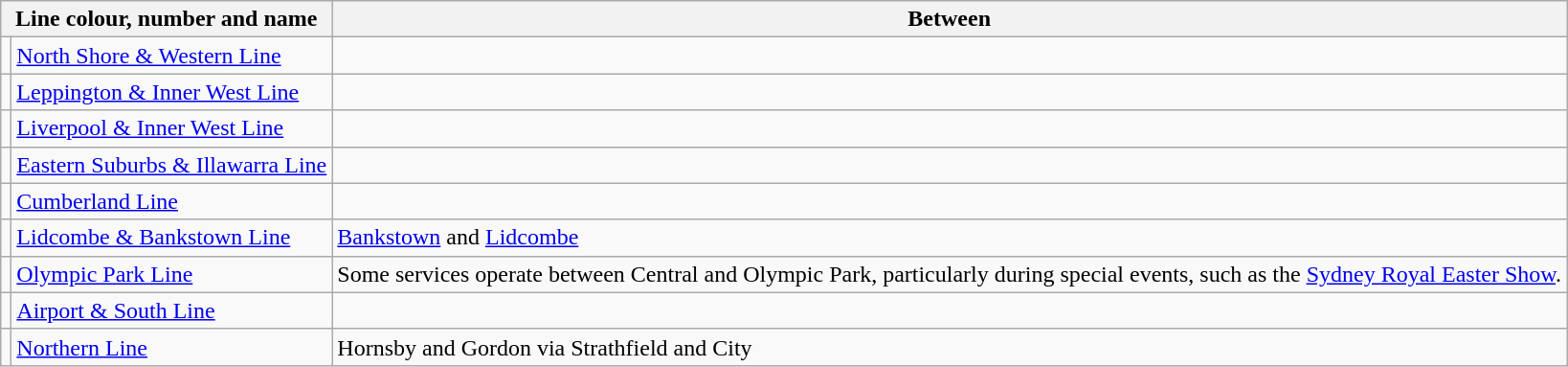<table class="wikitable">
<tr>
<th colspan="2">Line colour, number and name</th>
<th>Between</th>
</tr>
<tr>
<td></td>
<td><a href='#'>North Shore & Western Line</a></td>
<td><br></td>
</tr>
<tr>
<td></td>
<td><a href='#'>Leppington & Inner West Line</a></td>
<td><br></td>
</tr>
<tr>
<td></td>
<td><a href='#'>Liverpool & Inner West Line</a></td>
<td></td>
</tr>
<tr>
<td></td>
<td><a href='#'>Eastern Suburbs & Illawarra Line</a></td>
<td></td>
</tr>
<tr>
<td></td>
<td><a href='#'>Cumberland Line</a></td>
<td></td>
</tr>
<tr>
<td></td>
<td><a href='#'>Lidcombe & Bankstown Line</a></td>
<td><a href='#'>Bankstown</a> and <a href='#'>Lidcombe</a></td>
</tr>
<tr>
<td></td>
<td><a href='#'>Olympic Park Line</a></td>
<td> Some services operate between Central and Olympic Park, particularly during special events, such as the <a href='#'>Sydney Royal Easter Show</a>.</td>
</tr>
<tr>
<td></td>
<td><a href='#'>Airport & South Line</a></td>
<td></td>
</tr>
<tr>
<td></td>
<td><a href='#'>Northern Line</a></td>
<td>Hornsby and Gordon via Strathfield and City</td>
</tr>
</table>
